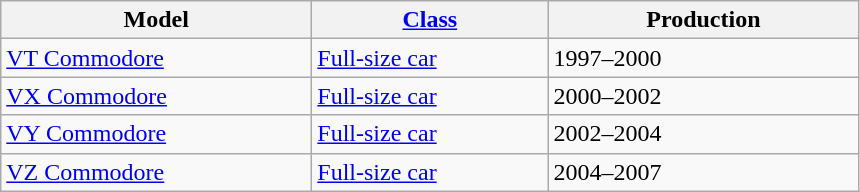<table class="wikitable">
<tr>
<th style="width:200px;">Model</th>
<th style="width:150px;"><a href='#'>Class</a></th>
<th style="width:200px;">Production</th>
</tr>
<tr>
<td valign="top"><a href='#'>VT Commodore</a></td>
<td valign="top"><a href='#'>Full-size car</a></td>
<td valign="top">1997–2000</td>
</tr>
<tr>
<td valign="top"><a href='#'>VX Commodore</a></td>
<td valign="top"><a href='#'>Full-size car</a></td>
<td valign="top">2000–2002</td>
</tr>
<tr>
<td valign="top"><a href='#'>VY Commodore</a></td>
<td valign="top"><a href='#'>Full-size car</a></td>
<td valign="top">2002–2004</td>
</tr>
<tr>
<td valign="top"><a href='#'>VZ Commodore</a></td>
<td valign="top"><a href='#'>Full-size car</a></td>
<td valign="top">2004–2007</td>
</tr>
</table>
